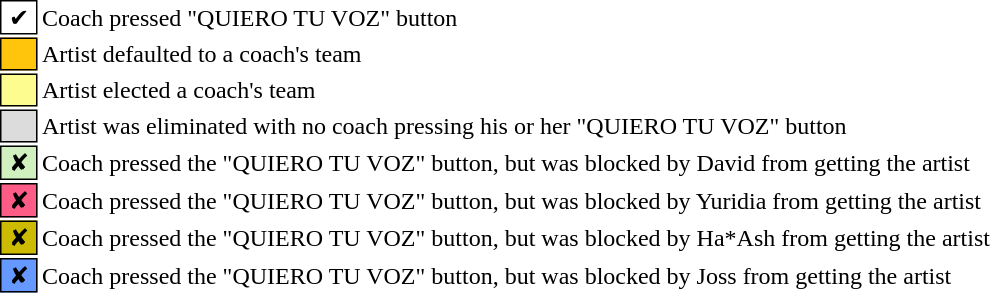<table class="toccolours" style="font-size: 100%">
<tr>
<td style="background:white; border:1px solid black"> ✔ </td>
<td>Coach pressed "QUIERO TU VOZ" button</td>
</tr>
<tr>
<td style="background:#ffc40c; border:1px solid black">    </td>
<td>Artist defaulted to a coach's team</td>
</tr>
<tr>
<td style="background:#fdfc8f; border:1px solid black">    </td>
<td>Artist elected a coach's team</td>
</tr>
<tr>
<td style="background:#dcdcdc; border:1px solid black">    </td>
<td>Artist was eliminated with no coach pressing his or her "QUIERO TU VOZ" button</td>
</tr>
<tr>
<td style="background:#d0f0c0; border:1px solid black"> ✘ </td>
<td>Coach pressed the "QUIERO TU VOZ" button, but was blocked by David from getting the artist</td>
</tr>
<tr>
<td style="background:#FC5C86; border:1px solid black"> ✘ </td>
<td>Coach pressed the "QUIERO TU VOZ" button, but was blocked by Yuridia from getting the artist</td>
</tr>
<tr>
<td style="background:#CCBB00; border:1px solid black"> ✘ </td>
<td>Coach pressed the "QUIERO TU VOZ" button, but was blocked by Ha*Ash from getting the artist</td>
</tr>
<tr>
<td style="background:#6699FF; border:1px solid black"> ✘ </td>
<td>Coach pressed the "QUIERO TU VOZ" button, but was blocked by Joss from getting the artist</td>
</tr>
</table>
